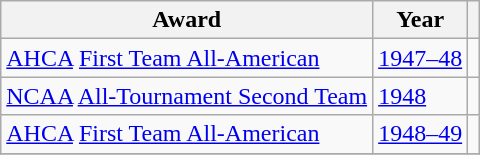<table class="wikitable">
<tr>
<th>Award</th>
<th>Year</th>
<th></th>
</tr>
<tr>
<td><a href='#'>AHCA</a> <a href='#'>First Team All-American</a></td>
<td><a href='#'>1947–48</a></td>
<td></td>
</tr>
<tr>
<td><a href='#'>NCAA</a> <a href='#'>All-Tournament Second Team</a></td>
<td><a href='#'>1948</a></td>
<td></td>
</tr>
<tr>
<td><a href='#'>AHCA</a> <a href='#'>First Team All-American</a></td>
<td><a href='#'>1948–49</a></td>
<td></td>
</tr>
<tr>
</tr>
</table>
